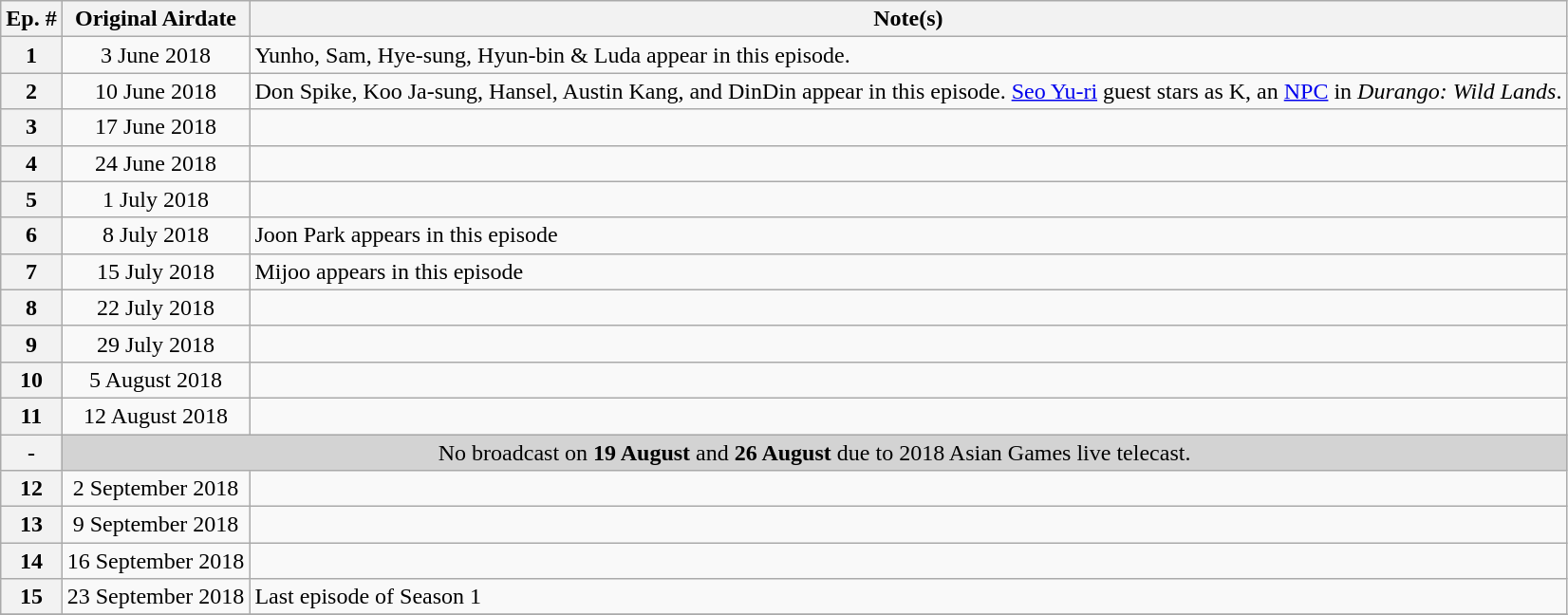<table Class =wikitable width=auto>
<tr>
<th>Ep. #</th>
<th>Original Airdate</th>
<th>Note(s)</th>
</tr>
<tr>
<th>1</th>
<td style=text-align:center>3 June 2018</td>
<td>Yunho, Sam, Hye-sung, Hyun-bin & Luda appear in this episode.</td>
</tr>
<tr>
<th>2</th>
<td style=text-align:center>10 June 2018</td>
<td>Don Spike, Koo Ja-sung, Hansel, Austin Kang, and DinDin appear in this episode. <a href='#'>Seo Yu-ri</a> guest stars as K, an <a href='#'>NPC</a> in <em>Durango: Wild Lands</em>.</td>
</tr>
<tr>
<th>3</th>
<td style=text-align:center>17 June 2018</td>
<td></td>
</tr>
<tr>
<th>4</th>
<td style=text-align:center>24 June 2018</td>
<td></td>
</tr>
<tr>
<th>5</th>
<td style=text-align:center>1 July 2018</td>
<td></td>
</tr>
<tr>
<th>6</th>
<td style=text-align:center>8 July 2018</td>
<td>Joon Park appears in this episode</td>
</tr>
<tr>
<th>7</th>
<td style=text-align:center>15 July 2018</td>
<td>Mijoo appears in this episode</td>
</tr>
<tr>
<th>8</th>
<td style=text-align:center>22 July 2018</td>
<td></td>
</tr>
<tr>
<th>9</th>
<td style=text-align:center>29 July 2018</td>
<td></td>
</tr>
<tr>
<th>10</th>
<td style=text-align:center>5 August 2018</td>
<td></td>
</tr>
<tr>
<th>11</th>
<td style=text-align:center>12 August 2018</td>
<td></td>
</tr>
<tr>
<th>-</th>
<td colspan=2 style=text-align:center;background:Lightgray>No broadcast on <strong>19 August</strong> and <strong>26 August</strong> due to 2018 Asian Games live telecast.</td>
</tr>
<tr>
<th>12</th>
<td style=text-align:center>2 September 2018</td>
<td></td>
</tr>
<tr>
<th>13</th>
<td style=text-align:center>9 September 2018</td>
<td></td>
</tr>
<tr>
<th>14</th>
<td style=text-align:center>16 September 2018</td>
<td></td>
</tr>
<tr>
<th>15</th>
<td style=text-align:center>23 September 2018</td>
<td>Last episode of Season 1</td>
</tr>
<tr>
</tr>
</table>
